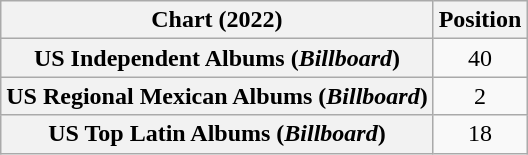<table class="wikitable sortable plainrowheaders" style="text-align:center">
<tr>
<th scope="col">Chart (2022)</th>
<th scope="col">Position</th>
</tr>
<tr>
<th scope="row">US Independent Albums (<em>Billboard</em>)</th>
<td>40</td>
</tr>
<tr>
<th scope="row">US Regional Mexican Albums (<em>Billboard</em>)</th>
<td>2</td>
</tr>
<tr>
<th scope="row">US Top Latin Albums (<em>Billboard</em>)</th>
<td>18</td>
</tr>
</table>
